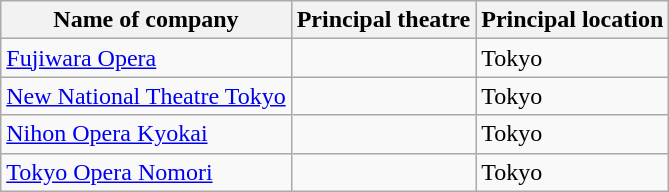<table class="wikitable">
<tr>
<th>Name of company</th>
<th>Principal theatre</th>
<th>Principal location</th>
</tr>
<tr>
<td><a href='#'>Fujiwara Opera</a></td>
<td></td>
<td>Tokyo</td>
</tr>
<tr>
<td><a href='#'>New National Theatre Tokyo</a></td>
<td></td>
<td>Tokyo</td>
</tr>
<tr>
<td><a href='#'>Nihon Opera Kyokai</a></td>
<td></td>
<td>Tokyo</td>
</tr>
<tr>
<td><a href='#'>Tokyo Opera Nomori</a></td>
<td></td>
<td>Tokyo</td>
</tr>
</table>
